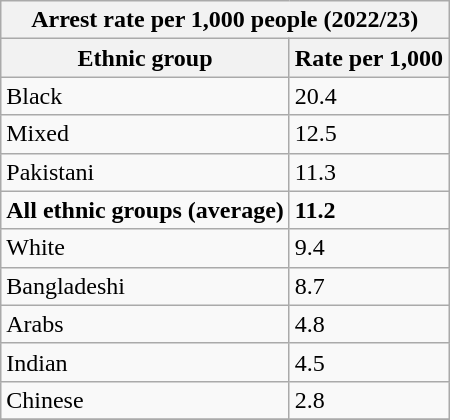<table class="wikitable sortable">
<tr>
<th colspan="3">Arrest rate per 1,000 people (2022/23)</th>
</tr>
<tr>
<th>Ethnic group</th>
<th>Rate per 1,000</th>
</tr>
<tr>
<td>Black</td>
<td>20.4</td>
</tr>
<tr>
<td>Mixed</td>
<td>12.5</td>
</tr>
<tr>
<td>Pakistani</td>
<td>11.3</td>
</tr>
<tr>
<td><strong>All ethnic groups (average)</strong></td>
<td><strong>11.2</strong></td>
</tr>
<tr>
<td>White</td>
<td>9.4</td>
</tr>
<tr>
<td>Bangladeshi</td>
<td>8.7</td>
</tr>
<tr>
<td>Arabs</td>
<td>4.8</td>
</tr>
<tr>
<td>Indian</td>
<td>4.5</td>
</tr>
<tr>
<td>Chinese</td>
<td>2.8</td>
</tr>
<tr>
</tr>
</table>
